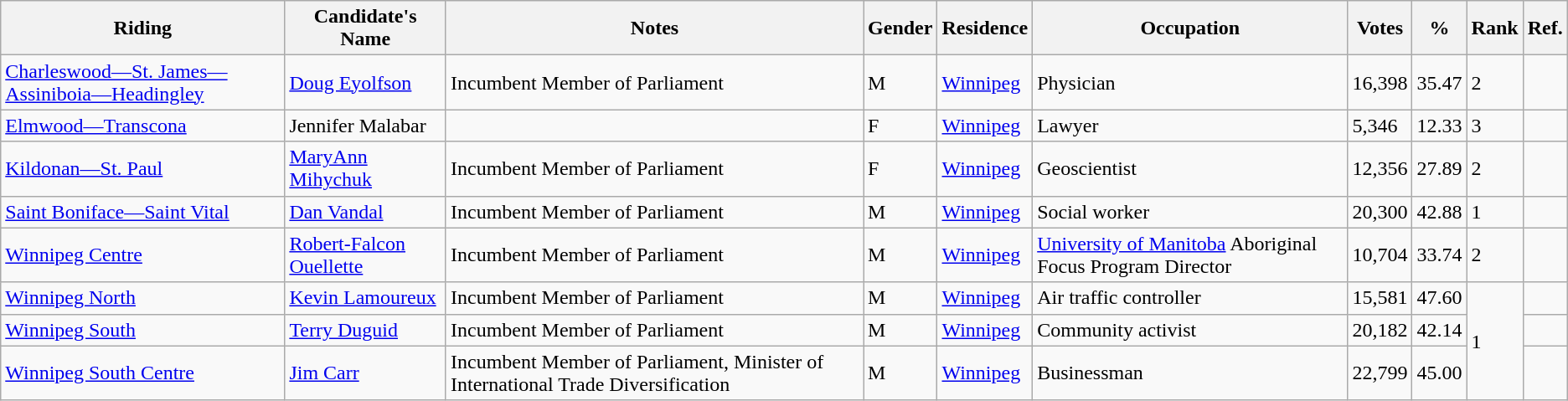<table class="wikitable sortable">
<tr>
<th>Riding</th>
<th>Candidate's Name</th>
<th>Notes</th>
<th>Gender</th>
<th>Residence</th>
<th>Occupation</th>
<th>Votes</th>
<th>%</th>
<th>Rank</th>
<th>Ref.</th>
</tr>
<tr>
<td><a href='#'>Charleswood—St. James—Assiniboia—Headingley</a></td>
<td><a href='#'>Doug Eyolfson</a></td>
<td>Incumbent Member of Parliament</td>
<td>M</td>
<td><a href='#'>Winnipeg</a></td>
<td>Physician</td>
<td>16,398</td>
<td>35.47</td>
<td>2</td>
<td></td>
</tr>
<tr>
<td><a href='#'>Elmwood—Transcona</a></td>
<td>Jennifer Malabar</td>
<td></td>
<td>F</td>
<td><a href='#'>Winnipeg</a></td>
<td>Lawyer</td>
<td>5,346</td>
<td>12.33</td>
<td>3</td>
<td></td>
</tr>
<tr>
<td><a href='#'>Kildonan—St. Paul</a></td>
<td><a href='#'>MaryAnn Mihychuk</a></td>
<td>Incumbent Member of Parliament</td>
<td>F</td>
<td><a href='#'>Winnipeg</a></td>
<td>Geoscientist</td>
<td>12,356</td>
<td>27.89</td>
<td>2</td>
<td></td>
</tr>
<tr>
<td><a href='#'>Saint Boniface—Saint Vital</a></td>
<td><a href='#'>Dan Vandal</a></td>
<td>Incumbent Member of Parliament</td>
<td>M</td>
<td><a href='#'>Winnipeg</a></td>
<td>Social worker</td>
<td>20,300</td>
<td>42.88</td>
<td>1</td>
<td></td>
</tr>
<tr>
<td><a href='#'>Winnipeg Centre</a></td>
<td><a href='#'>Robert-Falcon Ouellette</a></td>
<td>Incumbent Member of Parliament</td>
<td>M</td>
<td><a href='#'>Winnipeg</a></td>
<td><a href='#'>University of Manitoba</a> Aboriginal Focus Program Director</td>
<td>10,704</td>
<td>33.74</td>
<td>2</td>
<td></td>
</tr>
<tr>
<td><a href='#'>Winnipeg North</a></td>
<td><a href='#'>Kevin Lamoureux</a></td>
<td>Incumbent Member of Parliament</td>
<td>M</td>
<td><a href='#'>Winnipeg</a></td>
<td>Air traffic controller</td>
<td>15,581</td>
<td>47.60</td>
<td rowspan="3">1</td>
<td></td>
</tr>
<tr>
<td><a href='#'>Winnipeg South</a></td>
<td><a href='#'>Terry Duguid</a></td>
<td>Incumbent Member of Parliament</td>
<td>M</td>
<td><a href='#'>Winnipeg</a></td>
<td>Community activist</td>
<td>20,182</td>
<td>42.14</td>
<td></td>
</tr>
<tr>
<td><a href='#'>Winnipeg South Centre</a></td>
<td><a href='#'>Jim Carr</a></td>
<td>Incumbent Member of Parliament, Minister of International Trade Diversification</td>
<td>M</td>
<td><a href='#'>Winnipeg</a></td>
<td>Businessman</td>
<td>22,799</td>
<td>45.00</td>
<td></td>
</tr>
</table>
